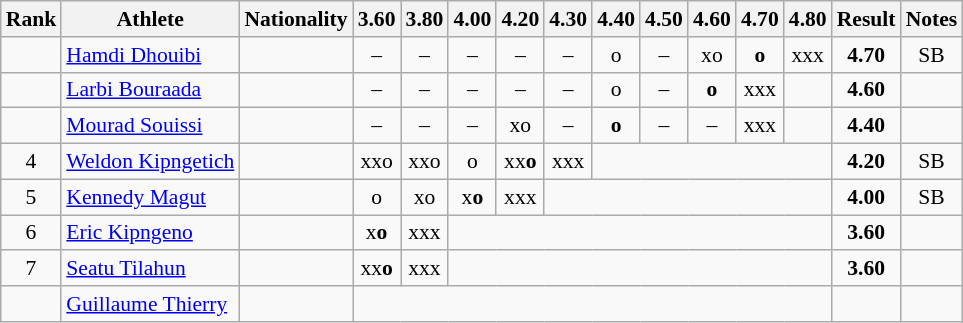<table class="wikitable sortable" style="text-align:center;font-size:90%">
<tr>
<th>Rank</th>
<th>Athlete</th>
<th>Nationality</th>
<th>3.60</th>
<th>3.80</th>
<th>4.00</th>
<th>4.20</th>
<th>4.30</th>
<th>4.40</th>
<th>4.50</th>
<th>4.60</th>
<th>4.70</th>
<th>4.80</th>
<th>Result</th>
<th>Notes</th>
</tr>
<tr>
<td></td>
<td align="left"><a href='#'>Hamdi Dhouibi</a></td>
<td align=left></td>
<td>–</td>
<td>–</td>
<td>–</td>
<td>–</td>
<td>–</td>
<td>o</td>
<td>–</td>
<td>xo</td>
<td><strong>o</strong></td>
<td>xxx</td>
<td><strong>4.70</strong></td>
<td>SB</td>
</tr>
<tr>
<td></td>
<td align="left"><a href='#'>Larbi Bouraada</a></td>
<td align=left></td>
<td>–</td>
<td>–</td>
<td>–</td>
<td>–</td>
<td>–</td>
<td>o</td>
<td>–</td>
<td><strong>o</strong></td>
<td>xxx</td>
<td></td>
<td><strong>4.60</strong></td>
<td></td>
</tr>
<tr>
<td></td>
<td align="left"><a href='#'>Mourad Souissi</a></td>
<td align=left></td>
<td>–</td>
<td>–</td>
<td>–</td>
<td>xo</td>
<td>–</td>
<td><strong>o</strong></td>
<td>–</td>
<td>–</td>
<td>xxx</td>
<td></td>
<td><strong>4.40</strong></td>
<td></td>
</tr>
<tr>
<td>4</td>
<td align="left"><a href='#'>Weldon Kipngetich</a></td>
<td align=left></td>
<td>xxo</td>
<td>xxo</td>
<td>o</td>
<td>xx<strong>o</strong></td>
<td>xxx</td>
<td colspan=5></td>
<td><strong>4.20</strong></td>
<td>SB</td>
</tr>
<tr>
<td>5</td>
<td align="left"><a href='#'>Kennedy Magut</a></td>
<td align=left></td>
<td>o</td>
<td>xo</td>
<td>x<strong>o</strong></td>
<td>xxx</td>
<td colspan=6></td>
<td><strong>4.00</strong></td>
<td>SB</td>
</tr>
<tr>
<td>6</td>
<td align="left"><a href='#'>Eric Kipngeno</a></td>
<td align=left></td>
<td>x<strong>o</strong></td>
<td>xxx</td>
<td colspan=8></td>
<td><strong>3.60</strong></td>
<td></td>
</tr>
<tr>
<td>7</td>
<td align="left"><a href='#'>Seatu Tilahun</a></td>
<td align=left></td>
<td>xx<strong>o</strong></td>
<td>xxx</td>
<td colspan=8></td>
<td><strong>3.60</strong></td>
<td></td>
</tr>
<tr>
<td></td>
<td align="left"><a href='#'>Guillaume Thierry</a></td>
<td align=left></td>
<td colspan=10></td>
<td><strong></strong></td>
<td></td>
</tr>
</table>
